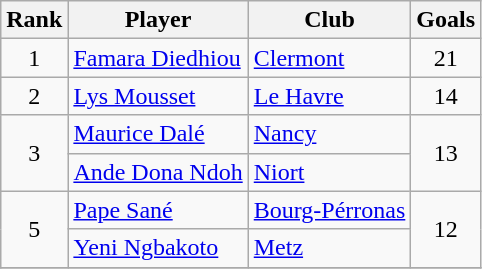<table class="wikitable" style="text-align:center">
<tr>
<th>Rank</th>
<th>Player</th>
<th>Club</th>
<th>Goals</th>
</tr>
<tr>
<td>1</td>
<td align="left"> <a href='#'>Famara Diedhiou</a></td>
<td align="left"><a href='#'>Clermont</a></td>
<td>21</td>
</tr>
<tr>
<td>2</td>
<td align="left"> <a href='#'>Lys Mousset</a></td>
<td align="left"><a href='#'>Le Havre</a></td>
<td>14</td>
</tr>
<tr>
<td rowspan="2">3</td>
<td align="left"> <a href='#'>Maurice Dalé</a></td>
<td align="left"><a href='#'>Nancy</a></td>
<td rowspan="2">13</td>
</tr>
<tr>
<td align="left"> <a href='#'>Ande Dona Ndoh</a></td>
<td align="left"><a href='#'>Niort</a></td>
</tr>
<tr>
<td rowspan="2">5</td>
<td align="left"> <a href='#'>Pape Sané</a></td>
<td align="left"><a href='#'>Bourg-Pérronas</a></td>
<td rowspan="2">12</td>
</tr>
<tr>
<td align="left"> <a href='#'>Yeni Ngbakoto</a></td>
<td align="left"><a href='#'>Metz</a></td>
</tr>
<tr>
</tr>
</table>
